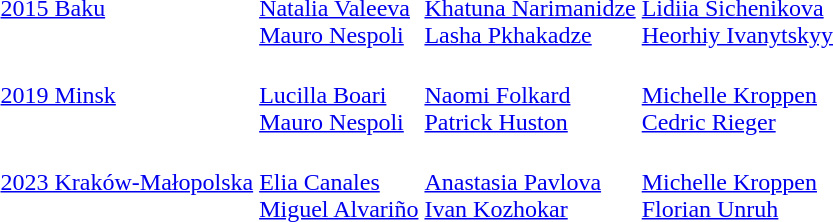<table>
<tr valign="center">
<td><a href='#'>2015 Baku</a><br></td>
<td><br><a href='#'>Natalia Valeeva</a><br><a href='#'>Mauro Nespoli</a></td>
<td><br><a href='#'>Khatuna Narimanidze</a><br><a href='#'>Lasha Pkhakadze</a></td>
<td><br><a href='#'>Lidiia Sichenikova</a><br><a href='#'>Heorhiy Ivanytskyy</a></td>
</tr>
<tr valign="center">
<td><a href='#'>2019 Minsk</a><br></td>
<td><br><a href='#'>Lucilla Boari</a><br><a href='#'>Mauro Nespoli</a></td>
<td><br><a href='#'>Naomi Folkard</a><br><a href='#'>Patrick Huston</a></td>
<td><br><a href='#'>Michelle Kroppen</a><br><a href='#'>Cedric Rieger</a></td>
</tr>
<tr valign="center">
<td><a href='#'>2023 Kraków-Małopolska</a><br></td>
<td><br><a href='#'>Elia Canales</a><br><a href='#'>Miguel Alvariño</a></td>
<td><br><a href='#'>Anastasia Pavlova</a><br><a href='#'>Ivan Kozhokar</a></td>
<td><br><a href='#'>Michelle Kroppen</a><br><a href='#'>Florian Unruh</a></td>
</tr>
</table>
